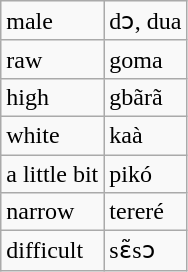<table class="wikitable">
<tr>
<td>male</td>
<td>dɔ, dua</td>
</tr>
<tr>
<td>raw</td>
<td>goma</td>
</tr>
<tr>
<td>high</td>
<td>gbãrã</td>
</tr>
<tr>
<td>white</td>
<td>kaà</td>
</tr>
<tr>
<td>a little bit</td>
<td>pikó</td>
</tr>
<tr>
<td>narrow</td>
<td>tereré</td>
</tr>
<tr>
<td>difficult</td>
<td>sɛ̃sɔ</td>
</tr>
</table>
